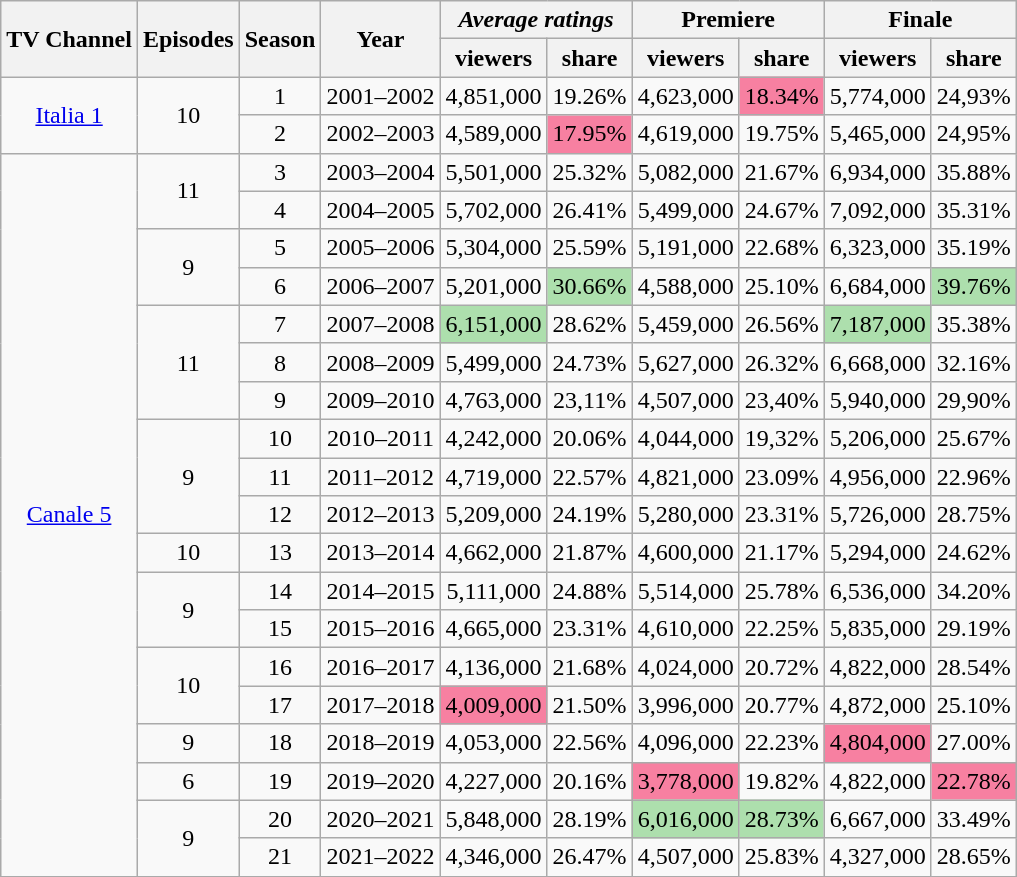<table class="wikitable" style="text-align:center; font-size:100%;">
<tr>
<th style="align=center" rowspan=2>TV Channel</th>
<th style="align=center" rowspan=2>Episodes</th>
<th style="align=center" rowspan=2>Season</th>
<th style="align=center" rowspan=2>Year</th>
<th style="align=center" colspan=2><em>Average ratings</em></th>
<th style="align=center" colspan=2>Premiere</th>
<th style="align=center" colspan=2>Finale</th>
</tr>
<tr>
<th>viewers</th>
<th>share</th>
<th>viewers</th>
<th>share</th>
<th>viewers</th>
<th>share</th>
</tr>
<tr>
<td rowspan=2><a href='#'>Italia 1</a></td>
<td rowspan=2>10</td>
<td align=center>1</td>
<td>2001–2002</td>
<td>4,851,000</td>
<td>19.26%</td>
<td>4,623,000</td>
<td style="background:#F780A1;">18.34%</td>
<td>5,774,000</td>
<td>24,93%</td>
</tr>
<tr>
<td align=center>2</td>
<td>2002–2003</td>
<td>4,589,000</td>
<td style="background:#F780A1;">17.95%</td>
<td>4,619,000</td>
<td>19.75%</td>
<td>5,465,000</td>
<td>24,95%</td>
</tr>
<tr>
<td rowspan=19><a href='#'>Canale 5</a></td>
<td rowspan=2>11</td>
<td align=center>3</td>
<td>2003–2004</td>
<td>5,501,000</td>
<td>25.32%</td>
<td>5,082,000</td>
<td>21.67%</td>
<td>6,934,000</td>
<td>35.88%</td>
</tr>
<tr>
<td align=center>4</td>
<td>2004–2005</td>
<td>5,702,000</td>
<td>26.41%</td>
<td>5,499,000</td>
<td>24.67%</td>
<td>7,092,000</td>
<td>35.31%</td>
</tr>
<tr>
<td rowspan=2>9</td>
<td align=center>5</td>
<td>2005–2006</td>
<td>5,304,000</td>
<td>25.59%</td>
<td>5,191,000</td>
<td>22.68%</td>
<td>6,323,000</td>
<td>35.19%</td>
</tr>
<tr>
<td align=center>6</td>
<td>2006–2007</td>
<td>5,201,000</td>
<td style="background:#ADDFAD;">30.66%</td>
<td>4,588,000</td>
<td>25.10%</td>
<td>6,684,000</td>
<td style="background:#ADDFAD;">39.76%</td>
</tr>
<tr>
<td rowspan=3>11</td>
<td align=center>7</td>
<td>2007–2008</td>
<td style="background:#ADDFAD;">6,151,000</td>
<td>28.62%</td>
<td>5,459,000</td>
<td>26.56%</td>
<td style="background:#ADDFAD;">7,187,000</td>
<td>35.38%</td>
</tr>
<tr>
<td align=center>8</td>
<td>2008–2009</td>
<td>5,499,000</td>
<td>24.73%</td>
<td>5,627,000</td>
<td>26.32%</td>
<td>6,668,000</td>
<td>32.16%</td>
</tr>
<tr>
<td align=center>9</td>
<td>2009–2010</td>
<td>4,763,000</td>
<td>23,11%</td>
<td>4,507,000</td>
<td>23,40%</td>
<td>5,940,000</td>
<td>29,90%</td>
</tr>
<tr>
<td rowspan=3>9</td>
<td align=center>10</td>
<td>2010–2011</td>
<td>4,242,000</td>
<td>20.06%</td>
<td>4,044,000</td>
<td>19,32%</td>
<td>5,206,000</td>
<td>25.67%</td>
</tr>
<tr>
<td align=center>11</td>
<td>2011–2012</td>
<td>4,719,000</td>
<td>22.57%</td>
<td>4,821,000</td>
<td>23.09%</td>
<td>4,956,000</td>
<td>22.96%</td>
</tr>
<tr>
<td align=center>12</td>
<td>2012–2013</td>
<td>5,209,000</td>
<td>24.19%</td>
<td>5,280,000</td>
<td>23.31%</td>
<td>5,726,000</td>
<td>28.75%</td>
</tr>
<tr>
<td align=center>10</td>
<td align=center>13</td>
<td>2013–2014</td>
<td>4,662,000</td>
<td>21.87%</td>
<td>4,600,000</td>
<td>21.17%</td>
<td>5,294,000</td>
<td>24.62%</td>
</tr>
<tr>
<td rowspan=2>9</td>
<td align=center>14</td>
<td>2014–2015</td>
<td>5,111,000</td>
<td>24.88%</td>
<td>5,514,000</td>
<td>25.78%</td>
<td>6,536,000</td>
<td>34.20%</td>
</tr>
<tr>
<td align=center>15</td>
<td>2015–2016</td>
<td>4,665,000</td>
<td>23.31%</td>
<td>4,610,000</td>
<td>22.25%</td>
<td>5,835,000</td>
<td>29.19%</td>
</tr>
<tr>
<td rowspan=2>10</td>
<td align=center>16</td>
<td>2016–2017</td>
<td>4,136,000</td>
<td>21.68%</td>
<td>4,024,000</td>
<td>20.72%</td>
<td>4,822,000</td>
<td>28.54%</td>
</tr>
<tr>
<td align=center>17</td>
<td>2017–2018</td>
<td style="background:#F780A1;">4,009,000</td>
<td>21.50%</td>
<td>3,996,000</td>
<td>20.77%</td>
<td>4,872,000</td>
<td>25.10%</td>
</tr>
<tr>
<td>9</td>
<td align=center>18</td>
<td>2018–2019</td>
<td>4,053,000</td>
<td>22.56%</td>
<td>4,096,000</td>
<td>22.23%</td>
<td style="background:#F780A1;">4,804,000</td>
<td>27.00%</td>
</tr>
<tr>
<td>6</td>
<td align=center>19</td>
<td>2019–2020</td>
<td>4,227,000</td>
<td>20.16%</td>
<td style="background:#F780A1;">3,778,000</td>
<td>19.82%</td>
<td>4,822,000</td>
<td style="background:#F780A1;">22.78%</td>
</tr>
<tr>
<td rowspan=2>9</td>
<td align=center>20</td>
<td>2020–2021</td>
<td>5,848,000</td>
<td>28.19%</td>
<td style="background:#ADDFAD;">6,016,000</td>
<td style="background:#ADDFAD;">28.73%</td>
<td>6,667,000</td>
<td>33.49%</td>
</tr>
<tr>
<td align=center>21</td>
<td>2021–2022</td>
<td>4,346,000</td>
<td>26.47%</td>
<td>4,507,000</td>
<td>25.83%</td>
<td>4,327,000</td>
<td>28.65%</td>
</tr>
<tr>
</tr>
</table>
